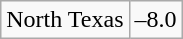<table class="wikitable" style="border: none;">
<tr align="center">
</tr>
<tr align="center">
<td>North Texas</td>
<td>–8.0</td>
</tr>
</table>
